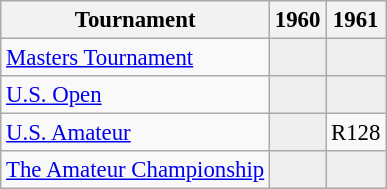<table class="wikitable" style="font-size:95%;text-align:center;">
<tr>
<th>Tournament</th>
<th>1960</th>
<th>1961</th>
</tr>
<tr>
<td align=left><a href='#'>Masters Tournament</a></td>
<td style="background:#eeeeee;"></td>
<td style="background:#eeeeee;"></td>
</tr>
<tr>
<td align=left><a href='#'>U.S. Open</a></td>
<td style="background:#eeeeee;"></td>
<td style="background:#eeeeee;"></td>
</tr>
<tr>
<td align=left><a href='#'>U.S. Amateur</a></td>
<td style="background:#eeeeee;"></td>
<td>R128</td>
</tr>
<tr>
<td align=left><a href='#'>The Amateur Championship</a></td>
<td style="background:#eeeeee;"></td>
<td style="background:#eeeeee;"></td>
</tr>
</table>
